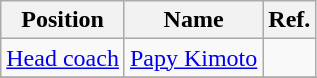<table class="wikitable">
<tr>
<th>Position</th>
<th>Name</th>
<th>Ref.</th>
</tr>
<tr>
<td><a href='#'>Head coach</a></td>
<td><a href='#'>Papy Kimoto</a></td>
<td></td>
</tr>
<tr>
</tr>
</table>
